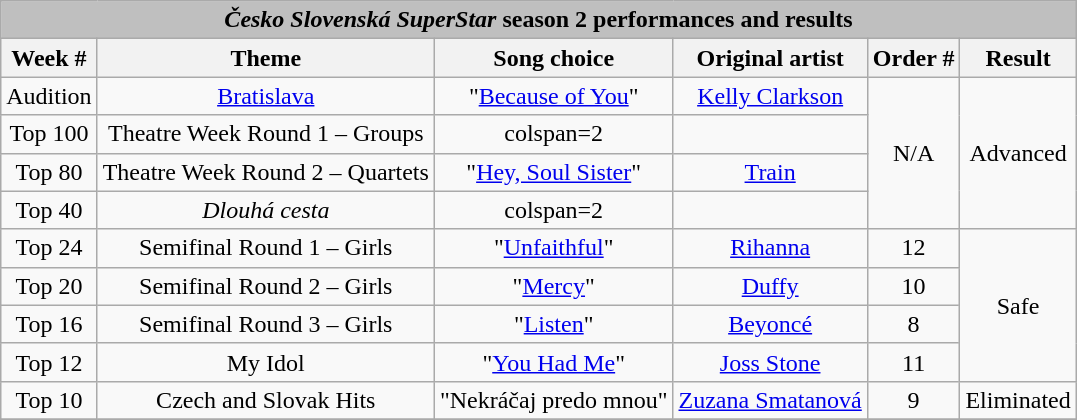<table class="wikitable" style="text-align:center;">
<tr>
<th colspan="6" style="background:#BFBFBF;"><em>Česko Slovenská SuperStar</em> season 2 performances and results</th>
</tr>
<tr>
<th>Week #</th>
<th>Theme</th>
<th>Song choice</th>
<th>Original artist</th>
<th>Order #</th>
<th>Result</th>
</tr>
<tr>
<td>Audition</td>
<td><a href='#'>Bratislava</a></td>
<td>"<a href='#'>Because of You</a>"</td>
<td><a href='#'>Kelly Clarkson</a></td>
<td rowspan="4">N/A</td>
<td rowspan="4">Advanced</td>
</tr>
<tr>
<td>Top 100</td>
<td>Theatre Week Round 1 – Groups</td>
<td>colspan=2 </td>
</tr>
<tr>
<td>Top 80</td>
<td>Theatre Week Round 2 – Quartets</td>
<td>"<a href='#'>Hey, Soul Sister</a>"</td>
<td><a href='#'>Train</a></td>
</tr>
<tr>
<td>Top 40</td>
<td><em>Dlouhá cesta</em></td>
<td>colspan=2 </td>
</tr>
<tr>
<td>Top 24</td>
<td>Semifinal Round 1 – Girls</td>
<td>"<a href='#'>Unfaithful</a>"</td>
<td><a href='#'>Rihanna</a></td>
<td>12</td>
<td rowspan="4">Safe</td>
</tr>
<tr>
<td>Top 20</td>
<td>Semifinal Round 2 – Girls</td>
<td>"<a href='#'>Mercy</a>"</td>
<td><a href='#'>Duffy</a></td>
<td>10</td>
</tr>
<tr>
<td>Top 16</td>
<td>Semifinal Round 3 – Girls</td>
<td>"<a href='#'>Listen</a>"</td>
<td><a href='#'>Beyoncé</a></td>
<td>8</td>
</tr>
<tr>
<td>Top 12</td>
<td>My Idol</td>
<td>"<a href='#'>You Had Me</a>"</td>
<td><a href='#'>Joss Stone</a></td>
<td>11</td>
</tr>
<tr>
<td>Top 10</td>
<td>Czech and Slovak Hits</td>
<td>"Nekráčaj predo mnou"</td>
<td><a href='#'>Zuzana Smatanová</a></td>
<td>9</td>
<td>Eliminated</td>
</tr>
<tr>
</tr>
</table>
